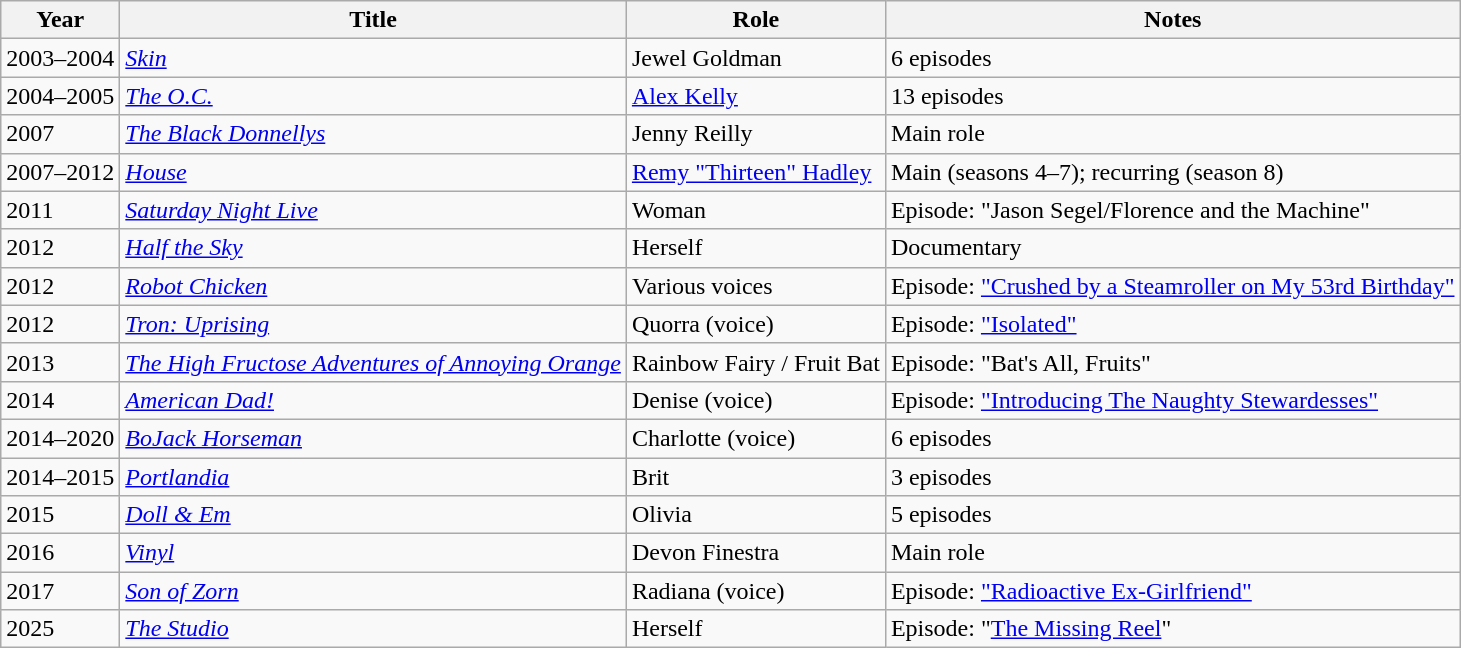<table class="wikitable sortable">
<tr>
<th>Year</th>
<th>Title</th>
<th>Role</th>
<th class="unsortable">Notes</th>
</tr>
<tr>
<td>2003–2004</td>
<td><em><a href='#'>Skin</a></em></td>
<td>Jewel Goldman</td>
<td>6 episodes</td>
</tr>
<tr>
<td>2004–2005</td>
<td data-sort-value="O.C., The"><em><a href='#'>The O.C.</a></em></td>
<td><a href='#'>Alex Kelly</a></td>
<td>13 episodes</td>
</tr>
<tr>
<td>2007</td>
<td data-sort-value="Black Donnellys, The"><em><a href='#'>The Black Donnellys</a></em></td>
<td>Jenny Reilly</td>
<td>Main role</td>
</tr>
<tr>
<td>2007–2012</td>
<td><em><a href='#'>House</a></em></td>
<td><a href='#'>Remy "Thirteen" Hadley</a></td>
<td>Main (seasons 4–7); recurring (season 8)</td>
</tr>
<tr>
<td>2011</td>
<td><em><a href='#'>Saturday Night Live</a></em></td>
<td>Woman</td>
<td>Episode: "Jason Segel/Florence and the Machine"</td>
</tr>
<tr>
<td>2012</td>
<td><em><a href='#'>Half the Sky</a></em></td>
<td>Herself</td>
<td>Documentary</td>
</tr>
<tr>
<td>2012</td>
<td><em><a href='#'>Robot Chicken</a></em></td>
<td>Various voices</td>
<td>Episode: <a href='#'>"Crushed by a Steamroller on My 53rd Birthday"</a></td>
</tr>
<tr>
<td>2012</td>
<td><em><a href='#'>Tron: Uprising</a></em></td>
<td>Quorra (voice)</td>
<td>Episode: <a href='#'>"Isolated"</a></td>
</tr>
<tr>
<td>2013</td>
<td data-sort-value="High Fructose Adventures of Annoying Orange, The"><em><a href='#'>The High Fructose Adventures of Annoying Orange</a></em></td>
<td>Rainbow Fairy / Fruit Bat</td>
<td>Episode: "Bat's All, Fruits"</td>
</tr>
<tr>
<td>2014</td>
<td><em><a href='#'>American Dad!</a></em></td>
<td>Denise (voice)</td>
<td>Episode: <a href='#'>"Introducing The Naughty Stewardesses"</a></td>
</tr>
<tr>
<td>2014–2020</td>
<td><em><a href='#'>BoJack Horseman</a></em></td>
<td>Charlotte (voice)</td>
<td>6 episodes</td>
</tr>
<tr>
<td>2014–2015</td>
<td><em><a href='#'>Portlandia</a></em></td>
<td>Brit</td>
<td>3 episodes</td>
</tr>
<tr>
<td>2015</td>
<td><em><a href='#'>Doll & Em</a></em></td>
<td>Olivia</td>
<td>5 episodes</td>
</tr>
<tr>
<td>2016</td>
<td><em><a href='#'>Vinyl</a></em></td>
<td>Devon Finestra</td>
<td>Main role</td>
</tr>
<tr>
<td>2017</td>
<td><em><a href='#'>Son of Zorn</a></em></td>
<td>Radiana (voice)</td>
<td>Episode: <a href='#'>"Radioactive Ex-Girlfriend"</a></td>
</tr>
<tr>
<td>2025</td>
<td><em><a href='#'>The Studio</a></em></td>
<td>Herself</td>
<td>Episode: "<a href='#'>The Missing Reel</a>"</td>
</tr>
</table>
